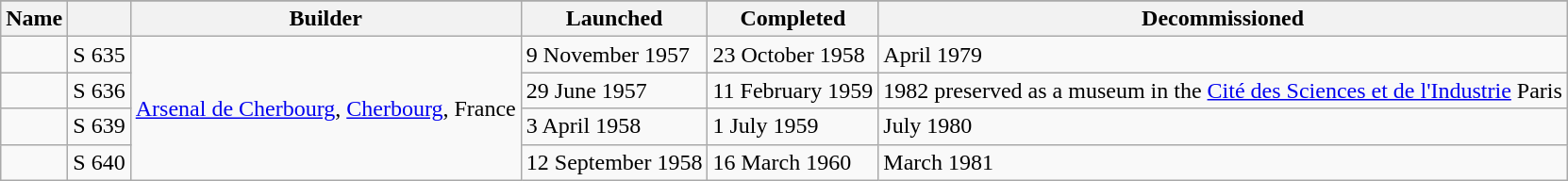<table class="wikitable">
<tr>
</tr>
<tr>
<th>Name</th>
<th></th>
<th>Builder</th>
<th>Launched</th>
<th>Completed</th>
<th>Decommissioned</th>
</tr>
<tr>
<td></td>
<td>S 635</td>
<td rowspan=4 align=center><a href='#'>Arsenal de Cherbourg</a>, <a href='#'>Cherbourg</a>, France</td>
<td>9 November 1957</td>
<td>23 October 1958</td>
<td>April 1979</td>
</tr>
<tr>
<td></td>
<td>S 636</td>
<td>29 June 1957</td>
<td>11 February 1959</td>
<td>1982 preserved as a museum in the <a href='#'>Cité des Sciences et de l'Industrie</a> Paris</td>
</tr>
<tr>
<td></td>
<td>S 639</td>
<td>3 April 1958</td>
<td>1 July 1959</td>
<td>July 1980</td>
</tr>
<tr>
<td></td>
<td>S 640</td>
<td>12 September 1958</td>
<td>16 March 1960</td>
<td>March 1981</td>
</tr>
</table>
